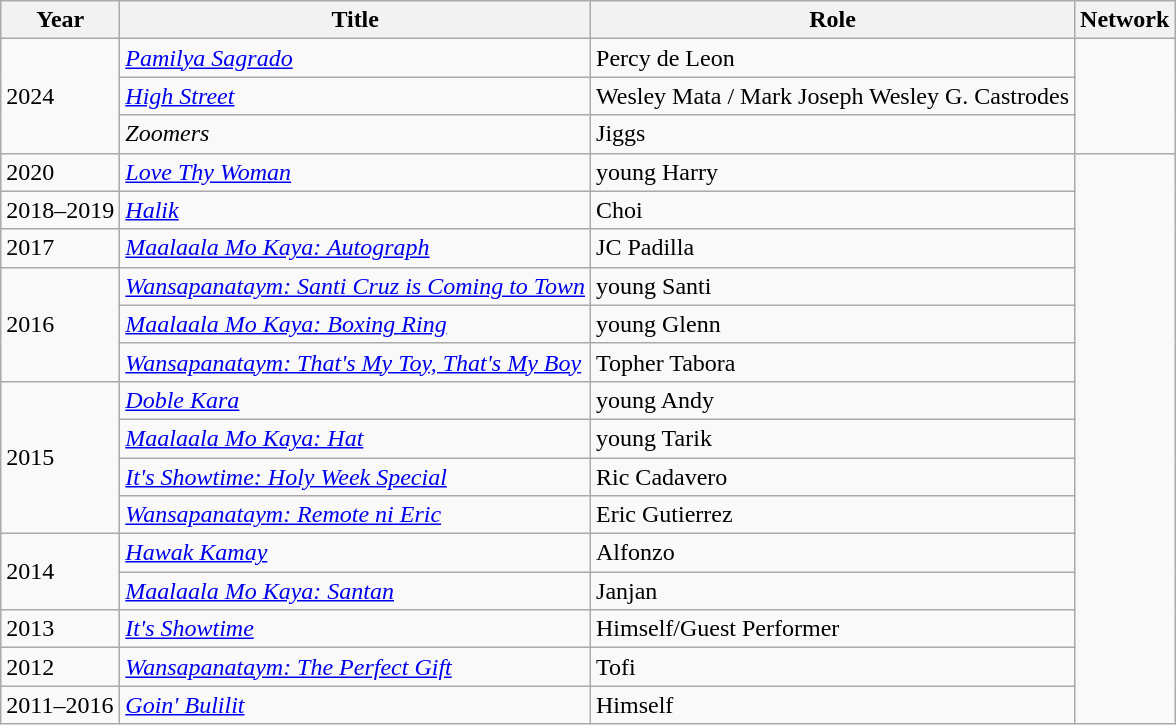<table class="wikitable sortable">
<tr>
<th>Year</th>
<th>Title</th>
<th>Role</th>
<th>Network</th>
</tr>
<tr>
<td rowspan="3">2024</td>
<td><em><a href='#'>Pamilya Sagrado</a></em></td>
<td>Percy de Leon</td>
<td rowspan="3"></td>
</tr>
<tr>
<td><em><a href='#'>High Street</a></em></td>
<td>Wesley Mata / Mark Joseph Wesley G. Castrodes</td>
</tr>
<tr>
<td><em>Zoomers</em></td>
<td>Jiggs</td>
</tr>
<tr>
<td>2020</td>
<td><em><a href='#'>Love Thy Woman</a></em></td>
<td>young Harry</td>
<td rowspan="15"></td>
</tr>
<tr>
<td>2018–2019</td>
<td><em><a href='#'>Halik</a></em></td>
<td>Choi</td>
</tr>
<tr>
<td>2017</td>
<td><em><a href='#'>Maalaala Mo Kaya: Autograph</a></em></td>
<td>JC Padilla</td>
</tr>
<tr>
<td rowspan="3">2016</td>
<td><em><a href='#'>Wansapanataym: Santi Cruz is Coming to Town</a></em></td>
<td>young Santi</td>
</tr>
<tr>
<td><em><a href='#'>Maalaala Mo Kaya: Boxing Ring</a></em></td>
<td>young Glenn</td>
</tr>
<tr>
<td><em><a href='#'>Wansapanataym: That's My Toy, That's My Boy</a></em></td>
<td>Topher Tabora</td>
</tr>
<tr>
<td rowspan="4">2015</td>
<td><em><a href='#'>Doble Kara</a></em></td>
<td>young Andy</td>
</tr>
<tr>
<td><em><a href='#'>Maalaala Mo Kaya: Hat</a></em></td>
<td>young Tarik</td>
</tr>
<tr>
<td><em><a href='#'>It's Showtime: Holy Week Special</a></em></td>
<td>Ric Cadavero</td>
</tr>
<tr>
<td><em><a href='#'>Wansapanataym: Remote ni Eric</a></em></td>
<td>Eric Gutierrez</td>
</tr>
<tr>
<td rowspan="2">2014</td>
<td><em><a href='#'>Hawak Kamay</a></em></td>
<td>Alfonzo</td>
</tr>
<tr>
<td><em><a href='#'>Maalaala Mo Kaya: Santan</a></em></td>
<td>Janjan</td>
</tr>
<tr>
<td>2013</td>
<td><em><a href='#'>It's Showtime</a></em></td>
<td>Himself/Guest Performer</td>
</tr>
<tr>
<td>2012</td>
<td><em><a href='#'>Wansapanataym: The Perfect Gift</a></em></td>
<td>Tofi</td>
</tr>
<tr>
<td>2011–2016</td>
<td><em><a href='#'>Goin' Bulilit</a></em></td>
<td>Himself</td>
</tr>
</table>
